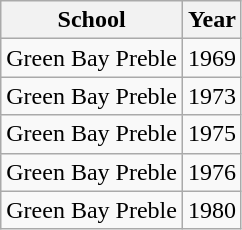<table class="wikitable">
<tr>
<th>School</th>
<th>Year</th>
</tr>
<tr>
<td>Green Bay Preble</td>
<td>1969</td>
</tr>
<tr>
<td>Green Bay Preble</td>
<td>1973</td>
</tr>
<tr>
<td>Green Bay Preble</td>
<td>1975</td>
</tr>
<tr>
<td>Green Bay Preble</td>
<td>1976</td>
</tr>
<tr>
<td>Green Bay Preble</td>
<td>1980</td>
</tr>
</table>
